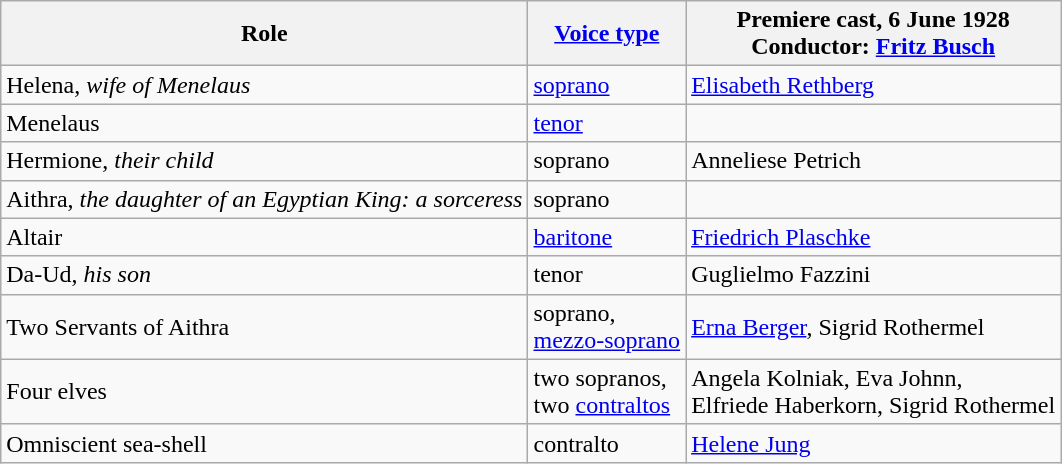<table class="wikitable">
<tr>
<th>Role</th>
<th><a href='#'>Voice type</a></th>
<th>Premiere cast, 6 June 1928<br>Conductor: <a href='#'>Fritz Busch</a></th>
</tr>
<tr>
<td>Helena, <em>wife of Menelaus</em></td>
<td><a href='#'>soprano</a></td>
<td><a href='#'>Elisabeth Rethberg</a></td>
</tr>
<tr>
<td>Menelaus</td>
<td><a href='#'>tenor</a></td>
<td></td>
</tr>
<tr>
<td>Hermione, <em>their child</em></td>
<td>soprano</td>
<td>Anneliese Petrich</td>
</tr>
<tr>
<td>Aithra, <em>the daughter of an Egyptian King: a sorceress</em></td>
<td>soprano</td>
<td></td>
</tr>
<tr>
<td>Altair</td>
<td><a href='#'>baritone</a></td>
<td><a href='#'>Friedrich Plaschke</a></td>
</tr>
<tr>
<td>Da-Ud, <em>his son</em></td>
<td>tenor</td>
<td>Guglielmo Fazzini</td>
</tr>
<tr>
<td>Two Servants of Aithra</td>
<td>soprano,<br><a href='#'>mezzo-soprano</a></td>
<td><a href='#'>Erna Berger</a>, Sigrid Rothermel</td>
</tr>
<tr>
<td>Four elves</td>
<td>two sopranos,<br> two <a href='#'>contraltos</a></td>
<td>Angela Kolniak, Eva Johnn,<br>Elfriede Haberkorn, Sigrid Rothermel</td>
</tr>
<tr>
<td>Omniscient sea-shell</td>
<td>contralto</td>
<td><a href='#'>Helene Jung</a></td>
</tr>
</table>
